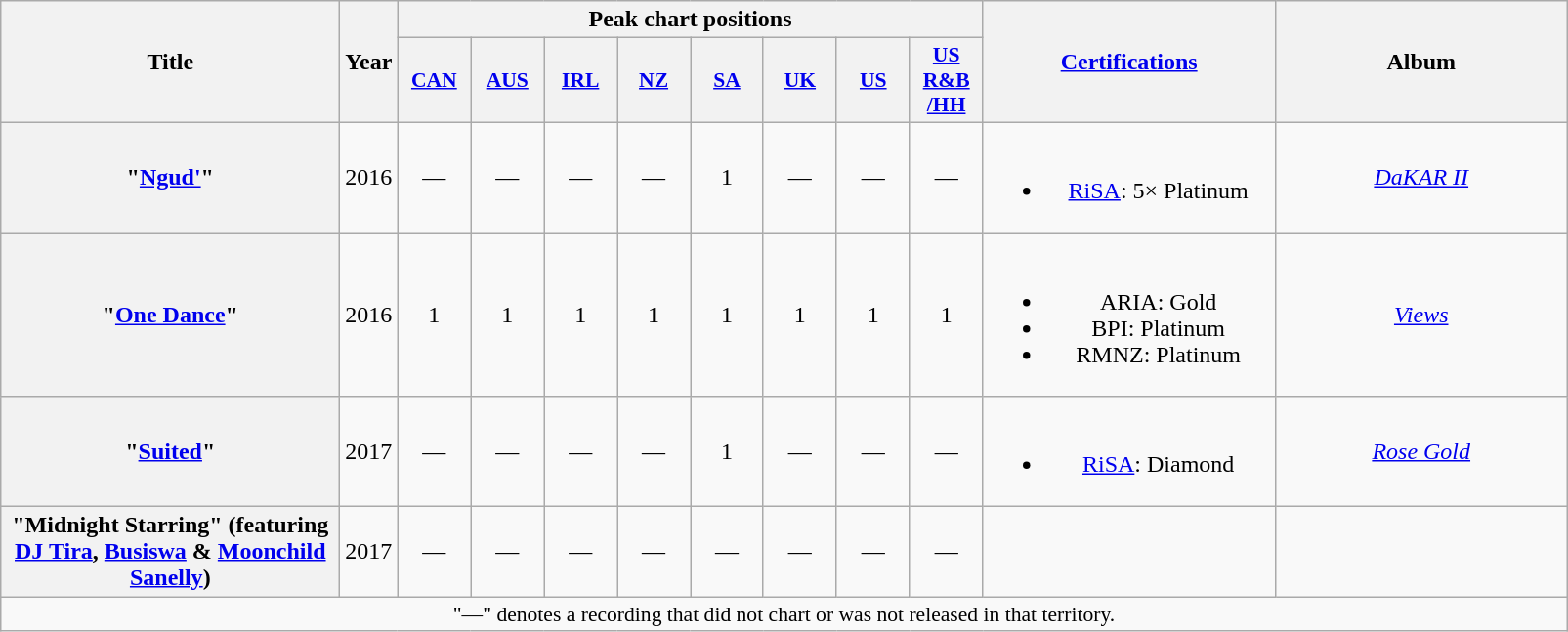<table class="wikitable plainrowheaders" style="text-align:center;">
<tr>
<th scope="col" rowspan="2" style="width:14em;">Title</th>
<th scope="col" rowspan="2">Year</th>
<th colspan="8" scope="col">Peak chart positions</th>
<th scope="col" rowspan="2" style="width:12em;"><a href='#'>Certifications</a></th>
<th scope="col" rowspan="2" style="width:12em;">Album</th>
</tr>
<tr>
<th scope="col" style="width:3em;font-size:90%;"><a href='#'>CAN</a><br></th>
<th scope="col" style="width:3em;font-size:90%;"><a href='#'>AUS</a><br></th>
<th scope="col" style="width:3em;font-size:90%;"><a href='#'>IRL</a><br></th>
<th scope="col" style="width:3em;font-size:90%;"><a href='#'>NZ</a><br></th>
<th scope="col" style="width:3em;font-size:90%;"><a href='#'>SA</a><br></th>
<th scope="col" style="width:3em;font-size:90%;"><a href='#'>UK</a><br></th>
<th scope="col" style="width:3em;font-size:90%;"><a href='#'>US</a><br></th>
<th scope="col" style="width:3em;font-size:90%;"><a href='#'>US<br>R&B<br>/HH</a><br></th>
</tr>
<tr>
<th scope="row">"<a href='#'>Ngud'</a>"<br></th>
<td rowspan="1">2016</td>
<td>—</td>
<td>—</td>
<td>—</td>
<td>—</td>
<td>1</td>
<td>—</td>
<td>—</td>
<td>—</td>
<td><br><ul><li><a href='#'>RiSA</a>: 5× Platinum</li></ul></td>
<td><em><a href='#'>DaKAR II</a></em></td>
</tr>
<tr>
<th scope="row">"<a href='#'>One Dance</a>"<br></th>
<td rowspan="1">2016</td>
<td>1</td>
<td>1</td>
<td>1</td>
<td>1</td>
<td>1</td>
<td>1</td>
<td>1</td>
<td>1</td>
<td><br><ul><li>ARIA: Gold</li><li>BPI: Platinum</li><li>RMNZ: Platinum</li></ul></td>
<td><em><a href='#'>Views</a></em></td>
</tr>
<tr>
<th scope="row">"<a href='#'>Suited</a>"<br></th>
<td rowspan="1">2017</td>
<td>—</td>
<td>—</td>
<td>—</td>
<td>—</td>
<td>1</td>
<td>—</td>
<td>—</td>
<td>—</td>
<td><br><ul><li><a href='#'>RiSA</a>: Diamond</li></ul></td>
<td><em><a href='#'>Rose Gold</a></em></td>
</tr>
<tr>
<th scope="row">"Midnight Starring" (featuring <a href='#'>DJ Tira</a>, <a href='#'>Busiswa</a> & <a href='#'>Moonchild Sanelly</a>)</th>
<td>2017</td>
<td>—</td>
<td>—</td>
<td>—</td>
<td>—</td>
<td>—</td>
<td>—</td>
<td>—</td>
<td>—</td>
<td></td>
<td></td>
</tr>
<tr>
<td colspan="12" style="font-size:90%">"—" denotes a recording that did not chart or was not released in that territory.</td>
</tr>
</table>
